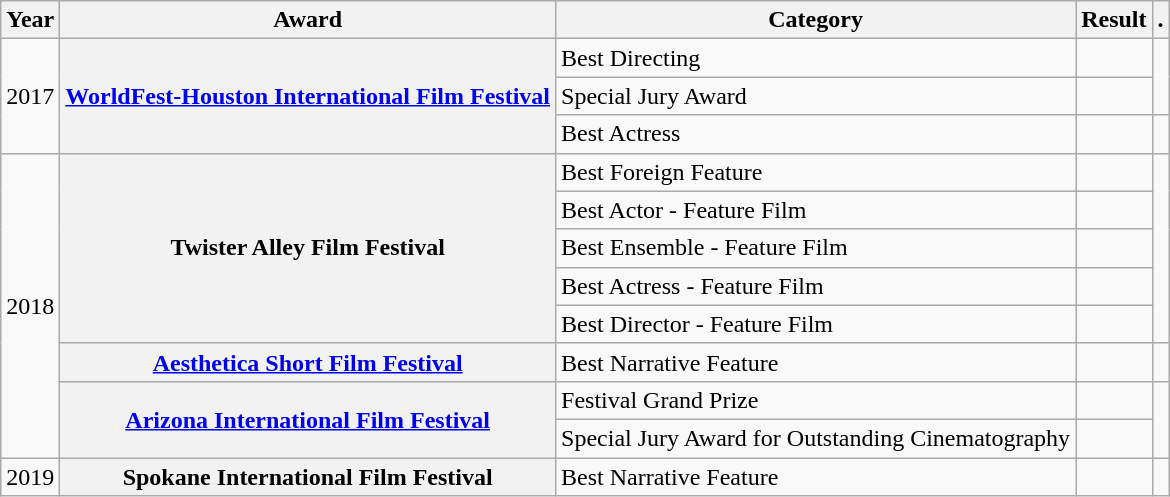<table class="wikitable plainrowheaders">
<tr>
<th scope="col">Year</th>
<th scope="col">Award</th>
<th scope="col">Category</th>
<th scope="col">Result</th>
<th scope="col">.</th>
</tr>
<tr>
<td rowspan="3">2017</td>
<th scope="row" rowspan="3"><a href='#'>WorldFest-Houston International Film Festival</a></th>
<td>Best Directing</td>
<td></td>
<td style="text-align:center;" rowspan="2"></td>
</tr>
<tr>
<td>Special Jury Award</td>
<td></td>
</tr>
<tr>
<td>Best Actress</td>
<td></td>
<td style="text-align:center;"></td>
</tr>
<tr>
<td rowspan="8">2018</td>
<th scope="row" rowspan="5">Twister Alley Film Festival</th>
<td>Best Foreign Feature</td>
<td></td>
<td style="text-align:center;" rowspan="5"></td>
</tr>
<tr>
<td>Best Actor - Feature Film</td>
<td></td>
</tr>
<tr>
<td>Best Ensemble - Feature Film</td>
<td></td>
</tr>
<tr>
<td>Best Actress - Feature Film</td>
<td></td>
</tr>
<tr>
<td>Best Director - Feature Film</td>
<td></td>
</tr>
<tr>
<th scope="row"><a href='#'>Aesthetica Short Film Festival</a></th>
<td>Best Narrative Feature</td>
<td></td>
<td style="text-align:center;"></td>
</tr>
<tr>
<th scope="row" rowspan="2"><a href='#'>Arizona International Film Festival</a></th>
<td>Festival Grand Prize</td>
<td></td>
<td style="text-align:center;" rowspan="2"></td>
</tr>
<tr>
<td>Special Jury Award for Outstanding Cinematography</td>
<td></td>
</tr>
<tr>
<td>2019</td>
<th scope="row">Spokane International Film Festival</th>
<td>Best Narrative Feature</td>
<td></td>
<td style="text-align:center;"></td>
</tr>
</table>
